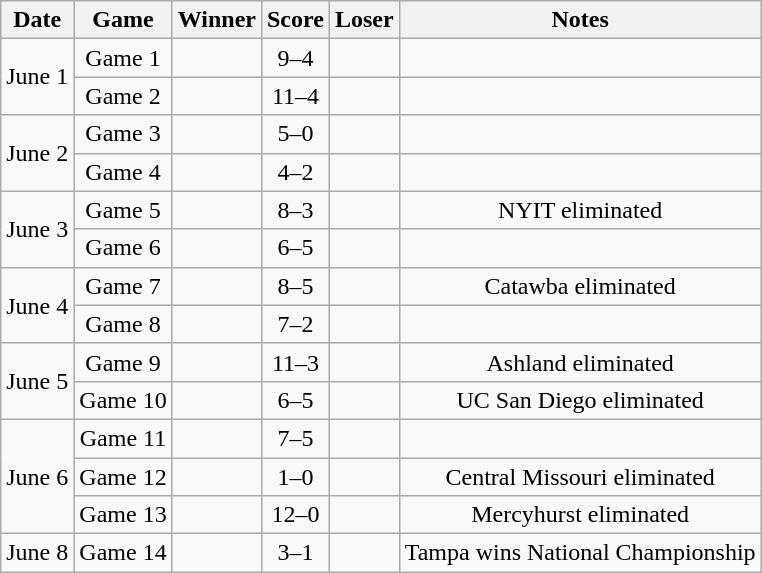<table class="wikitable">
<tr style="text-align:center; background:#f2f2f2;">
<th>Date</th>
<th>Game</th>
<th>Winner</th>
<th>Score</th>
<th>Loser</th>
<th>Notes</th>
</tr>
<tr align=center>
<td rowspan=2>June 1</td>
<td>Game 1</td>
<td></td>
<td>9–4</td>
<td></td>
<td></td>
</tr>
<tr align=center>
<td>Game 2</td>
<td></td>
<td>11–4</td>
<td></td>
<td></td>
</tr>
<tr align=center>
<td rowspan=2>June 2</td>
<td>Game 3</td>
<td></td>
<td>5–0</td>
<td></td>
<td></td>
</tr>
<tr align=center>
<td>Game 4</td>
<td></td>
<td>4–2</td>
<td></td>
<td></td>
</tr>
<tr align=center>
<td rowspan=2>June 3</td>
<td>Game 5</td>
<td></td>
<td>8–3</td>
<td></td>
<td>NYIT eliminated</td>
</tr>
<tr align=center>
<td>Game 6</td>
<td></td>
<td>6–5</td>
<td></td>
<td></td>
</tr>
<tr align=center>
<td rowspan=2>June 4</td>
<td>Game 7</td>
<td></td>
<td>8–5</td>
<td></td>
<td>Catawba eliminated</td>
</tr>
<tr align=center>
<td>Game 8</td>
<td></td>
<td>7–2</td>
<td></td>
<td></td>
</tr>
<tr align=center>
<td rowspan=2>June 5</td>
<td>Game 9</td>
<td></td>
<td>11–3</td>
<td></td>
<td>Ashland eliminated</td>
</tr>
<tr align=center>
<td>Game 10</td>
<td></td>
<td>6–5</td>
<td></td>
<td>UC San Diego eliminated</td>
</tr>
<tr align=center>
<td rowspan=3>June 6</td>
<td>Game 11</td>
<td></td>
<td>7–5</td>
<td></td>
</tr>
<tr align=center>
<td>Game 12</td>
<td></td>
<td>1–0</td>
<td></td>
<td>Central Missouri eliminated</td>
</tr>
<tr align=center>
<td>Game 13</td>
<td></td>
<td>12–0</td>
<td></td>
<td>Mercyhurst eliminated</td>
</tr>
<tr align=center>
<td>June 8</td>
<td>Game 14</td>
<td></td>
<td>3–1</td>
<td></td>
<td>Tampa wins National Championship</td>
</tr>
</table>
